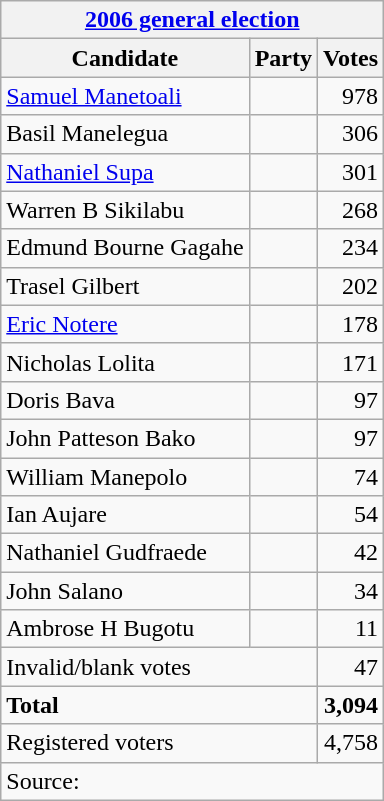<table class=wikitable style=text-align:left>
<tr>
<th colspan=3><a href='#'>2006 general election</a></th>
</tr>
<tr>
<th>Candidate</th>
<th>Party</th>
<th>Votes</th>
</tr>
<tr>
<td><a href='#'>Samuel Manetoali</a></td>
<td></td>
<td align=right>978</td>
</tr>
<tr>
<td>Basil Manelegua</td>
<td></td>
<td align=right>306</td>
</tr>
<tr>
<td><a href='#'>Nathaniel Supa</a></td>
<td></td>
<td align=right>301</td>
</tr>
<tr>
<td>Warren B Sikilabu</td>
<td></td>
<td align=right>268</td>
</tr>
<tr>
<td>Edmund Bourne Gagahe</td>
<td></td>
<td align=right>234</td>
</tr>
<tr>
<td>Trasel Gilbert</td>
<td></td>
<td align=right>202</td>
</tr>
<tr>
<td><a href='#'>Eric Notere</a></td>
<td></td>
<td align=right>178</td>
</tr>
<tr>
<td>Nicholas Lolita</td>
<td></td>
<td align=right>171</td>
</tr>
<tr>
<td>Doris Bava</td>
<td></td>
<td align=right>97</td>
</tr>
<tr>
<td>John Patteson Bako</td>
<td></td>
<td align=right>97</td>
</tr>
<tr>
<td>William Manepolo</td>
<td></td>
<td align=right>74</td>
</tr>
<tr>
<td>Ian Aujare</td>
<td></td>
<td align=right>54</td>
</tr>
<tr>
<td>Nathaniel Gudfraede</td>
<td></td>
<td align=right>42</td>
</tr>
<tr>
<td>John Salano</td>
<td></td>
<td align=right>34</td>
</tr>
<tr>
<td>Ambrose H Bugotu</td>
<td></td>
<td align=right>11</td>
</tr>
<tr>
<td colspan=2>Invalid/blank votes</td>
<td align=right>47</td>
</tr>
<tr>
<td colspan=2><strong>Total</strong></td>
<td align=right><strong>3,094</strong></td>
</tr>
<tr>
<td colspan=2>Registered voters</td>
<td align=right>4,758</td>
</tr>
<tr>
<td colspan=3>Source: </td>
</tr>
</table>
